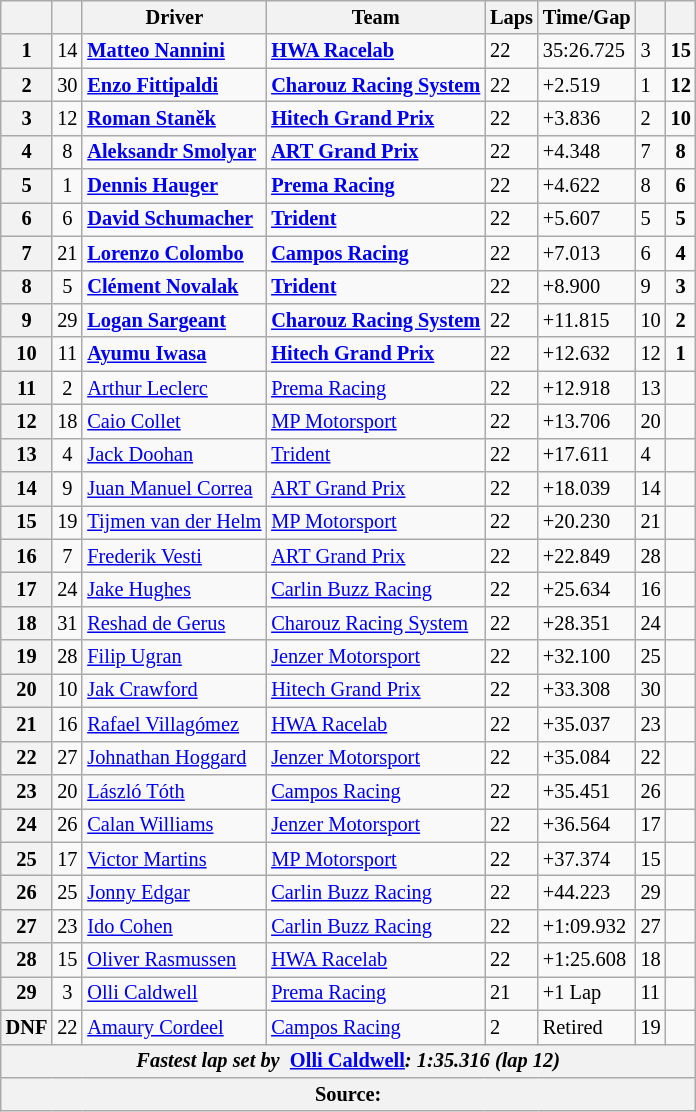<table class="wikitable" style="font-size:85%">
<tr>
<th></th>
<th></th>
<th>Driver</th>
<th>Team</th>
<th>Laps</th>
<th>Time/Gap</th>
<th></th>
<th></th>
</tr>
<tr>
<th>1</th>
<td align="center">14</td>
<td><strong> <a href='#'>Matteo Nannini</a></strong></td>
<td><a href='#'><strong>HWA Racelab</strong></a></td>
<td>22</td>
<td>35:26.725</td>
<td>3</td>
<td align="center"><strong>15</strong></td>
</tr>
<tr>
<th>2</th>
<td align="center">30</td>
<td><strong> <a href='#'>Enzo Fittipaldi</a></strong></td>
<td><strong><a href='#'>Charouz Racing System</a></strong></td>
<td>22</td>
<td>+2.519</td>
<td>1</td>
<td align="center"><strong>12</strong></td>
</tr>
<tr>
<th>3</th>
<td align="center">12</td>
<td><strong> <a href='#'>Roman Staněk</a></strong></td>
<td><strong><a href='#'>Hitech Grand Prix</a></strong></td>
<td>22</td>
<td>+3.836</td>
<td>2</td>
<td align="center"><strong>10</strong></td>
</tr>
<tr>
<th>4</th>
<td align="center">8</td>
<td><strong> <a href='#'>Aleksandr Smolyar</a></strong></td>
<td><strong><a href='#'>ART Grand Prix</a></strong></td>
<td>22</td>
<td>+4.348</td>
<td>7</td>
<td align="center"><strong>8</strong></td>
</tr>
<tr>
<th>5</th>
<td align="center">1</td>
<td><strong> <a href='#'>Dennis Hauger</a></strong></td>
<td><a href='#'><strong>Prema Racing</strong></a></td>
<td>22</td>
<td>+4.622</td>
<td>8</td>
<td align="center"><strong>6</strong></td>
</tr>
<tr>
<th>6</th>
<td align="center">6</td>
<td><strong> <a href='#'>David Schumacher</a></strong></td>
<td><a href='#'><strong>Trident</strong></a></td>
<td>22</td>
<td>+5.607</td>
<td>5</td>
<td align="center"><strong>5</strong></td>
</tr>
<tr>
<th>7</th>
<td align="center">21</td>
<td><strong> <a href='#'>Lorenzo Colombo</a></strong></td>
<td><strong><a href='#'>Campos Racing</a></strong></td>
<td>22</td>
<td>+7.013</td>
<td>6</td>
<td align="center"><strong>4</strong></td>
</tr>
<tr>
<th>8</th>
<td align="center">5</td>
<td><strong> <a href='#'>Clément Novalak</a></strong></td>
<td><a href='#'><strong>Trident</strong></a></td>
<td>22</td>
<td>+8.900</td>
<td>9</td>
<td align="center"><strong>3</strong></td>
</tr>
<tr>
<th>9</th>
<td align="center">29</td>
<td><strong> <a href='#'>Logan Sargeant</a></strong></td>
<td><strong><a href='#'>Charouz Racing System</a></strong></td>
<td>22</td>
<td>+11.815</td>
<td>10</td>
<td align="center"><strong>2</strong></td>
</tr>
<tr>
<th>10</th>
<td align="center">11</td>
<td><strong> <a href='#'>Ayumu Iwasa</a></strong></td>
<td><strong><a href='#'>Hitech Grand Prix</a></strong></td>
<td>22</td>
<td>+12.632</td>
<td>12</td>
<td align="center"><strong>1</strong></td>
</tr>
<tr>
<th>11</th>
<td align="center">2</td>
<td> <a href='#'>Arthur Leclerc</a></td>
<td><a href='#'>Prema Racing</a></td>
<td>22</td>
<td>+12.918</td>
<td>13</td>
<td align="center"></td>
</tr>
<tr>
<th>12</th>
<td align="center">18</td>
<td> <a href='#'>Caio Collet</a></td>
<td><a href='#'>MP Motorsport</a></td>
<td>22</td>
<td>+13.706</td>
<td>20</td>
<td align="center"></td>
</tr>
<tr>
<th>13</th>
<td align="center">4</td>
<td> <a href='#'>Jack Doohan</a></td>
<td><a href='#'>Trident</a></td>
<td>22</td>
<td>+17.611</td>
<td>4</td>
<td align="center"></td>
</tr>
<tr>
<th>14</th>
<td align="center">9</td>
<td> <a href='#'>Juan Manuel Correa</a></td>
<td><a href='#'>ART Grand Prix</a></td>
<td>22</td>
<td>+18.039</td>
<td>14</td>
<td align="center"></td>
</tr>
<tr>
<th>15</th>
<td align="center">19</td>
<td> <a href='#'>Tijmen van der Helm</a></td>
<td><a href='#'>MP Motorsport</a></td>
<td>22</td>
<td>+20.230</td>
<td>21</td>
<td align="center"></td>
</tr>
<tr>
<th>16</th>
<td align="center">7</td>
<td> <a href='#'>Frederik Vesti</a></td>
<td><a href='#'>ART Grand Prix</a></td>
<td>22</td>
<td>+22.849</td>
<td>28</td>
<td align="center"></td>
</tr>
<tr>
<th>17</th>
<td align="center">24</td>
<td> <a href='#'>Jake Hughes</a></td>
<td><a href='#'>Carlin Buzz Racing</a></td>
<td>22</td>
<td>+25.634</td>
<td>16</td>
<td align="center"></td>
</tr>
<tr>
<th>18</th>
<td align="center">31</td>
<td> <a href='#'>Reshad de Gerus</a></td>
<td><a href='#'>Charouz Racing System</a></td>
<td>22</td>
<td>+28.351</td>
<td>24</td>
<td align="center"></td>
</tr>
<tr>
<th>19</th>
<td align="center">28</td>
<td> <a href='#'>Filip Ugran</a></td>
<td><a href='#'>Jenzer Motorsport</a></td>
<td>22</td>
<td>+32.100</td>
<td>25</td>
<td align="center"></td>
</tr>
<tr>
<th>20</th>
<td align="center">10</td>
<td> <a href='#'>Jak Crawford</a></td>
<td><a href='#'>Hitech Grand Prix</a></td>
<td>22</td>
<td>+33.308</td>
<td>30</td>
<td align="center"></td>
</tr>
<tr>
<th>21</th>
<td align="center">16</td>
<td> <a href='#'>Rafael Villagómez</a></td>
<td><a href='#'>HWA Racelab</a></td>
<td>22</td>
<td>+35.037</td>
<td>23</td>
<td align="center"></td>
</tr>
<tr>
<th>22</th>
<td align="center">27</td>
<td> <a href='#'>Johnathan Hoggard</a></td>
<td><a href='#'>Jenzer Motorsport</a></td>
<td>22</td>
<td>+35.084</td>
<td>22</td>
<td align="center"></td>
</tr>
<tr>
<th>23</th>
<td align="center">20</td>
<td> <a href='#'>László Tóth</a></td>
<td><a href='#'>Campos Racing</a></td>
<td>22</td>
<td>+35.451</td>
<td>26</td>
<td align="center"></td>
</tr>
<tr>
<th>24</th>
<td align="center">26</td>
<td> <a href='#'>Calan Williams</a></td>
<td><a href='#'>Jenzer Motorsport</a></td>
<td>22</td>
<td>+36.564</td>
<td>17</td>
<td align="center"></td>
</tr>
<tr>
<th>25</th>
<td align="center">17</td>
<td> <a href='#'>Victor Martins</a></td>
<td><a href='#'>MP Motorsport</a></td>
<td>22</td>
<td>+37.374</td>
<td>15</td>
<td align="center"></td>
</tr>
<tr>
<th>26</th>
<td align="center">25</td>
<td> <a href='#'>Jonny Edgar</a></td>
<td><a href='#'>Carlin Buzz Racing</a></td>
<td>22</td>
<td>+44.223</td>
<td>29</td>
<td align="center"></td>
</tr>
<tr>
<th>27</th>
<td align="center">23</td>
<td> <a href='#'>Ido Cohen</a></td>
<td><a href='#'>Carlin Buzz Racing</a></td>
<td>22</td>
<td>+1:09.932</td>
<td>27</td>
<td align="center"></td>
</tr>
<tr>
<th>28</th>
<td align="center">15</td>
<td> <a href='#'>Oliver Rasmussen</a></td>
<td><a href='#'>HWA Racelab</a></td>
<td>22</td>
<td>+1:25.608</td>
<td>18</td>
<td align="center"></td>
</tr>
<tr>
<th>29</th>
<td align="center">3</td>
<td> <a href='#'>Olli Caldwell</a></td>
<td><a href='#'>Prema Racing</a></td>
<td>21</td>
<td>+1 Lap</td>
<td>11</td>
<td align="center"></td>
</tr>
<tr>
<th>DNF</th>
<td align="center">22</td>
<td> <a href='#'>Amaury Cordeel</a></td>
<td><a href='#'>Campos Racing</a></td>
<td>2</td>
<td>Retired</td>
<td>19</td>
<td align="center"></td>
</tr>
<tr>
<th colspan="8"><em>Fastest lap set by</em>  <a href='#'>Olli Caldwell</a><em>: 1:35.316 (lap 12)</em></th>
</tr>
<tr>
<th colspan="8">Source:</th>
</tr>
</table>
